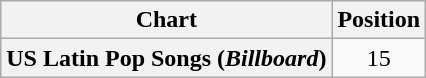<table class="wikitable plainrowheaders" style="text-align:center">
<tr>
<th scope="col">Chart</th>
<th scope="col">Position</th>
</tr>
<tr>
<th scope="row">US Latin Pop Songs (<em>Billboard</em>)</th>
<td>15</td>
</tr>
</table>
